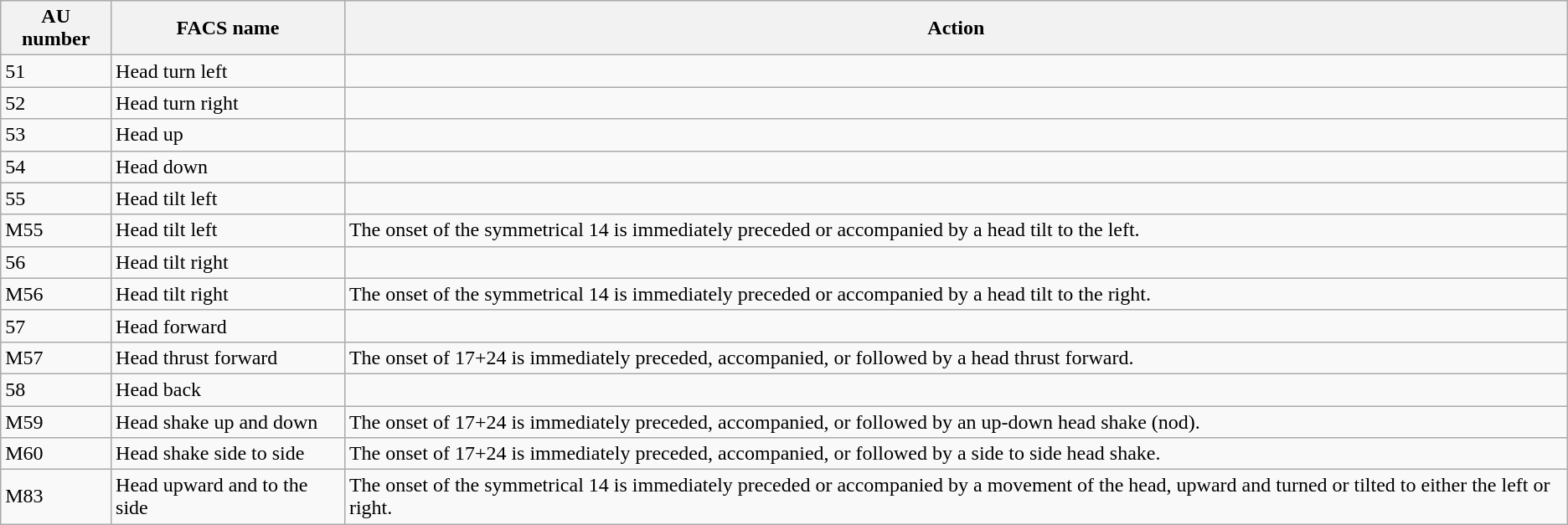<table class="wikitable sortable">
<tr>
<th>AU number</th>
<th>FACS name</th>
<th>Action</th>
</tr>
<tr>
<td>51</td>
<td>Head turn left</td>
<td></td>
</tr>
<tr>
<td>52</td>
<td>Head turn right</td>
<td></td>
</tr>
<tr>
<td>53</td>
<td>Head up</td>
<td></td>
</tr>
<tr>
<td>54</td>
<td>Head down</td>
<td></td>
</tr>
<tr>
<td>55</td>
<td>Head tilt left</td>
<td></td>
</tr>
<tr>
<td>M55</td>
<td>Head tilt left</td>
<td>The onset of the symmetrical 14 is immediately preceded or accompanied by a head tilt to the left.</td>
</tr>
<tr>
<td>56</td>
<td>Head tilt right</td>
<td></td>
</tr>
<tr>
<td>M56</td>
<td>Head tilt right</td>
<td>The onset of the symmetrical 14 is immediately preceded or accompanied by a head tilt to the right.</td>
</tr>
<tr>
<td>57</td>
<td>Head forward</td>
<td></td>
</tr>
<tr>
<td>M57</td>
<td>Head thrust forward</td>
<td>The onset of 17+24 is immediately preceded, accompanied, or followed by a head thrust forward.</td>
</tr>
<tr>
<td>58</td>
<td>Head back</td>
<td></td>
</tr>
<tr>
<td>M59</td>
<td>Head shake up and down</td>
<td>The onset of 17+24 is immediately preceded, accompanied, or followed by an up-down head shake (nod).</td>
</tr>
<tr>
<td>M60</td>
<td>Head shake side to side</td>
<td>The onset of 17+24 is immediately preceded, accompanied, or followed by a side to side head shake.</td>
</tr>
<tr>
<td>M83</td>
<td>Head upward and to the side</td>
<td>The onset of the symmetrical 14 is immediately preceded or accompanied by a movement of the head, upward and turned or tilted to either the left or right.</td>
</tr>
</table>
